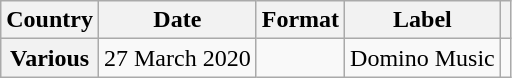<table class="wikitable plainrowheaders" border="1">
<tr>
<th scope="col">Country</th>
<th scope="col">Date</th>
<th scope="col">Format</th>
<th scope="col">Label</th>
<th scope="col"></th>
</tr>
<tr>
<th scope="row" rowspan="2">Various</th>
<td>27 March 2020</td>
<td></td>
<td rowspan="1">Domino Music</td>
<td align="center"></td>
</tr>
</table>
